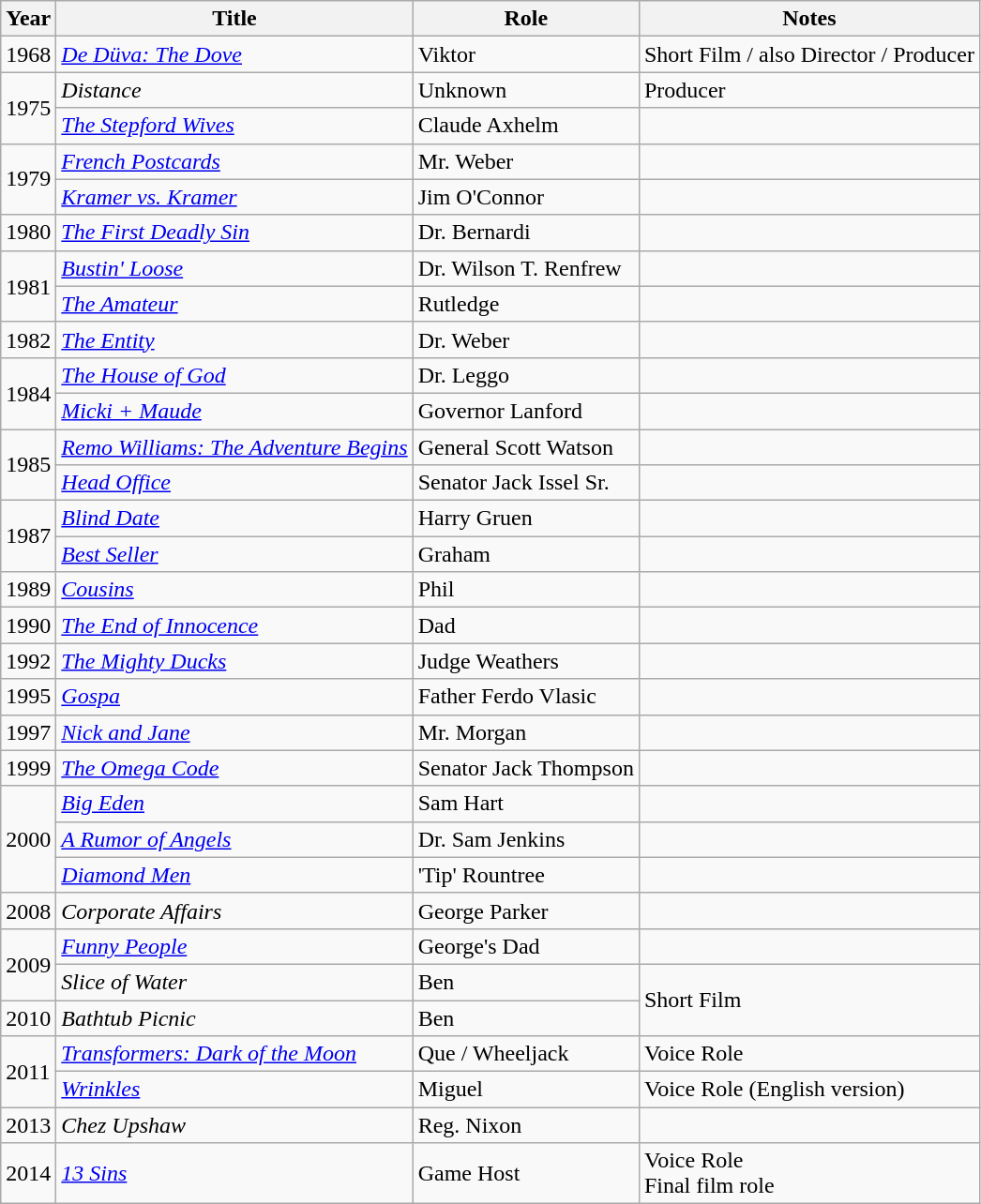<table class="wikitable">
<tr>
<th>Year</th>
<th>Title</th>
<th>Role</th>
<th>Notes</th>
</tr>
<tr>
<td>1968</td>
<td><em><a href='#'>De Düva: The Dove</a></em></td>
<td>Viktor</td>
<td>Short Film / also Director / Producer</td>
</tr>
<tr>
<td rowspan=2>1975</td>
<td><em>Distance</em></td>
<td>Unknown</td>
<td>Producer</td>
</tr>
<tr>
<td><em><a href='#'>The Stepford Wives</a></em></td>
<td>Claude Axhelm</td>
<td></td>
</tr>
<tr>
<td rowspan=2>1979</td>
<td><em><a href='#'>French Postcards</a></em></td>
<td>Mr. Weber</td>
<td></td>
</tr>
<tr>
<td><em><a href='#'>Kramer vs. Kramer</a></em></td>
<td>Jim O'Connor</td>
<td></td>
</tr>
<tr>
<td>1980</td>
<td><em><a href='#'>The First Deadly Sin</a></em></td>
<td>Dr. Bernardi</td>
<td></td>
</tr>
<tr>
<td rowspan=2>1981</td>
<td><em><a href='#'>Bustin' Loose</a></em></td>
<td>Dr. Wilson T. Renfrew</td>
<td></td>
</tr>
<tr>
<td><em><a href='#'>The Amateur</a></em></td>
<td>Rutledge</td>
<td></td>
</tr>
<tr>
<td>1982</td>
<td><em><a href='#'>The Entity</a></em></td>
<td>Dr. Weber</td>
<td></td>
</tr>
<tr>
<td rowspan=2>1984</td>
<td><em><a href='#'>The House of God</a></em></td>
<td>Dr. Leggo</td>
<td></td>
</tr>
<tr>
<td><em><a href='#'>Micki + Maude</a></em></td>
<td>Governor Lanford</td>
<td></td>
</tr>
<tr>
<td rowspan=2>1985</td>
<td><em><a href='#'>Remo Williams: The Adventure Begins</a></em></td>
<td>General Scott Watson</td>
<td></td>
</tr>
<tr>
<td><em><a href='#'>Head Office</a></em></td>
<td>Senator Jack Issel Sr.</td>
<td></td>
</tr>
<tr>
<td rowspan=2>1987</td>
<td><em><a href='#'>Blind Date</a></em></td>
<td>Harry Gruen</td>
<td></td>
</tr>
<tr>
<td><em><a href='#'>Best Seller</a></em></td>
<td>Graham</td>
<td></td>
</tr>
<tr>
<td>1989</td>
<td><em><a href='#'>Cousins</a></em></td>
<td>Phil</td>
<td></td>
</tr>
<tr>
<td>1990</td>
<td><em><a href='#'>The End of Innocence</a></em></td>
<td>Dad</td>
<td></td>
</tr>
<tr>
<td>1992</td>
<td><em><a href='#'>The Mighty Ducks</a></em></td>
<td>Judge Weathers</td>
<td></td>
</tr>
<tr>
<td>1995</td>
<td><em><a href='#'>Gospa</a></em></td>
<td>Father Ferdo Vlasic</td>
<td></td>
</tr>
<tr>
<td>1997</td>
<td><em><a href='#'>Nick and Jane</a></em></td>
<td>Mr. Morgan</td>
<td></td>
</tr>
<tr>
<td>1999</td>
<td><em><a href='#'>The Omega Code</a></em></td>
<td>Senator Jack Thompson</td>
<td></td>
</tr>
<tr>
<td rowspan=3>2000</td>
<td><em><a href='#'>Big Eden</a></em></td>
<td>Sam Hart</td>
<td></td>
</tr>
<tr>
<td><em><a href='#'>A Rumor of Angels</a></em></td>
<td>Dr. Sam Jenkins</td>
<td></td>
</tr>
<tr>
<td><em><a href='#'>Diamond Men</a></em></td>
<td>'Tip' Rountree</td>
<td></td>
</tr>
<tr>
<td>2008</td>
<td><em>Corporate Affairs</em></td>
<td>George Parker</td>
<td></td>
</tr>
<tr>
<td rowspan=2>2009</td>
<td><em><a href='#'>Funny People</a></em></td>
<td>George's Dad</td>
<td></td>
</tr>
<tr>
<td><em>Slice of Water</em></td>
<td>Ben</td>
<td rowspan=2>Short Film</td>
</tr>
<tr>
<td>2010</td>
<td><em>Bathtub Picnic</em></td>
<td>Ben</td>
</tr>
<tr>
<td rowspan=2>2011</td>
<td><em><a href='#'>Transformers: Dark of the Moon</a></em></td>
<td>Que / Wheeljack</td>
<td>Voice Role</td>
</tr>
<tr>
<td><em><a href='#'>Wrinkles</a></em></td>
<td>Miguel</td>
<td>Voice Role (English version)</td>
</tr>
<tr>
<td>2013</td>
<td><em>Chez Upshaw</em></td>
<td>Reg. Nixon</td>
<td></td>
</tr>
<tr>
<td>2014</td>
<td><em><a href='#'>13 Sins</a></em></td>
<td>Game Host</td>
<td>Voice Role<br>Final film role</td>
</tr>
</table>
